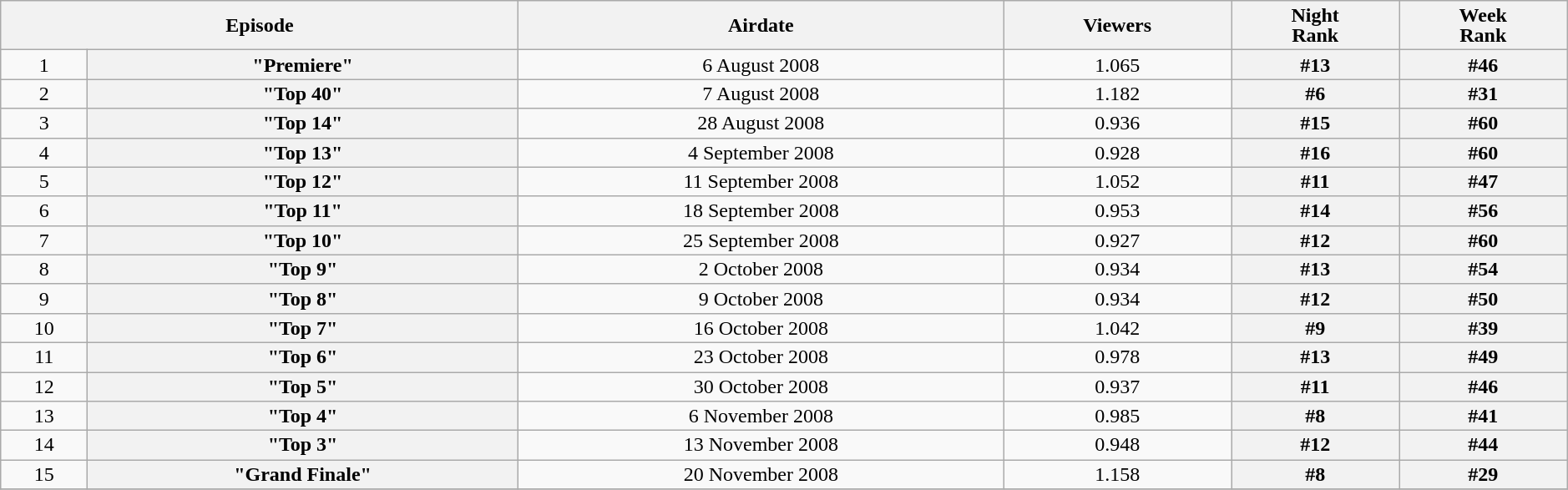<table class="wikitable plainrowheaders" style="margin:1em auto; text-align:center; line-height:16px; width:99%;">
<tr bgcolor="white" align="center">
<th colspan="2">Episode</th>
<th align="center">Airdate</th>
<th align="center">Viewers<br></th>
<th style="center">Night<br>Rank</th>
<th style="center">Week<br>Rank</th>
</tr>
<tr>
<td>1</td>
<th align="center">"Premiere"</th>
<td align="center">6 August 2008</td>
<td align="center">1.065</td>
<th style="center">#13</th>
<th style="center">#46</th>
</tr>
<tr>
<td>2</td>
<th align="center">"Top 40"</th>
<td align="center">7 August 2008</td>
<td align="center">1.182</td>
<th style="center">#6</th>
<th style="center">#31</th>
</tr>
<tr>
<td>3</td>
<th align="center">"Top 14"</th>
<td align="center">28 August 2008</td>
<td align="center">0.936</td>
<th style="center">#15</th>
<th style="center">#60</th>
</tr>
<tr>
<td>4</td>
<th align="center">"Top 13"</th>
<td align="center">4 September 2008</td>
<td align="center">0.928</td>
<th style="center">#16</th>
<th align="center">#60</th>
</tr>
<tr>
<td>5</td>
<th align="center">"Top 12"</th>
<td align="center">11 September 2008</td>
<td align="center">1.052</td>
<th style="center">#11</th>
<th style="center">#47</th>
</tr>
<tr>
<td>6</td>
<th align="center">"Top 11"</th>
<td align="center">18 September 2008</td>
<td align="center">0.953</td>
<th style="center">#14</th>
<th style="center">#56</th>
</tr>
<tr>
<td>7</td>
<th align="center">"Top 10"</th>
<td align="center">25 September 2008</td>
<td align="center">0.927</td>
<th style="center">#12</th>
<th style="center">#60</th>
</tr>
<tr>
<td>8</td>
<th align="center">"Top 9"</th>
<td align="center">2 October 2008</td>
<td align="center">0.934</td>
<th style="center">#13</th>
<th style="center">#54</th>
</tr>
<tr>
<td>9</td>
<th align="center">"Top 8"</th>
<td align="center">9 October 2008</td>
<td align="center">0.934</td>
<th style="center">#12</th>
<th style="center">#50</th>
</tr>
<tr>
<td>10</td>
<th align="center">"Top 7"</th>
<td align="center">16 October 2008</td>
<td align="center">1.042</td>
<th style="center">#9</th>
<th style="center">#39</th>
</tr>
<tr>
<td>11</td>
<th align="center">"Top 6"</th>
<td align="center">23 October 2008</td>
<td align="center">0.978</td>
<th style="center">#13</th>
<th style="center">#49</th>
</tr>
<tr>
<td>12</td>
<th align="center">"Top 5"</th>
<td align="center">30 October 2008</td>
<td align="center">0.937</td>
<th style="center">#11</th>
<th style="center">#46</th>
</tr>
<tr>
<td>13</td>
<th align="center">"Top 4"</th>
<td align="center">6 November 2008</td>
<td align="center">0.985</td>
<th style="center">#8</th>
<th style="center">#41</th>
</tr>
<tr>
<td>14</td>
<th align="center">"Top 3"</th>
<td align="center">13 November 2008</td>
<td align="center">0.948</td>
<th style="center">#12</th>
<th style="center">#44</th>
</tr>
<tr>
<td>15</td>
<th align="center">"Grand Finale"</th>
<td align="center">20 November 2008</td>
<td align="center">1.158</td>
<th style="center">#8</th>
<th style="center">#29</th>
</tr>
<tr>
</tr>
</table>
